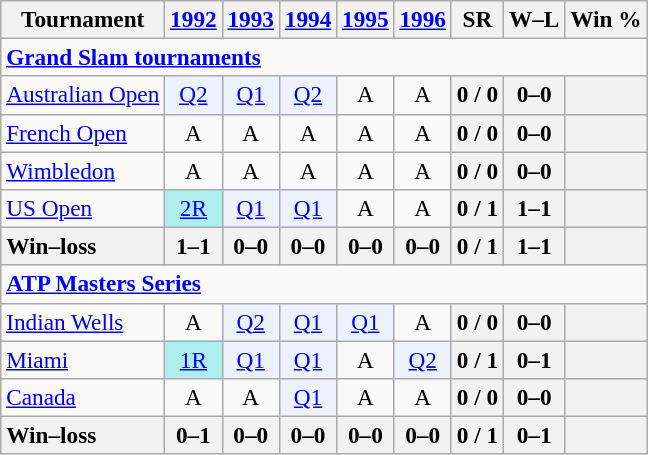<table class=wikitable style=text-align:center;font-size:97%>
<tr>
<th>Tournament</th>
<th><a href='#'>1992</a></th>
<th><a href='#'>1993</a></th>
<th><a href='#'>1994</a></th>
<th><a href='#'>1995</a></th>
<th><a href='#'>1996</a></th>
<th>SR</th>
<th>W–L</th>
<th>Win %</th>
</tr>
<tr>
<td colspan=23 align=left><strong><a href='#'>Grand Slam tournaments</a></strong></td>
</tr>
<tr>
<td align=left><a href='#'>Australian Open</a></td>
<td bgcolor=ecf2ff><a href='#'>Q2</a></td>
<td bgcolor=ecf2ff><a href='#'>Q1</a></td>
<td bgcolor=ecf2ff><a href='#'>Q2</a></td>
<td>A</td>
<td>A</td>
<th>0 / 0</th>
<th>0–0</th>
<th></th>
</tr>
<tr>
<td align=left><a href='#'>French Open</a></td>
<td>A</td>
<td>A</td>
<td>A</td>
<td>A</td>
<td>A</td>
<th>0 / 0</th>
<th>0–0</th>
<th></th>
</tr>
<tr>
<td align=left><a href='#'>Wimbledon</a></td>
<td>A</td>
<td>A</td>
<td>A</td>
<td>A</td>
<td>A</td>
<th>0 / 0</th>
<th>0–0</th>
<th></th>
</tr>
<tr>
<td align=left><a href='#'>US Open</a></td>
<td bgcolor=afeeee><a href='#'>2R</a></td>
<td bgcolor=ecf2ff><a href='#'>Q1</a></td>
<td bgcolor=ecf2ff><a href='#'>Q1</a></td>
<td>A</td>
<td>A</td>
<th>0 / 1</th>
<th>1–1</th>
<th></th>
</tr>
<tr>
<th style=text-align:left>Win–loss</th>
<th>1–1</th>
<th>0–0</th>
<th>0–0</th>
<th>0–0</th>
<th>0–0</th>
<th>0 / 1</th>
<th>1–1</th>
<th></th>
</tr>
<tr>
<td colspan=23 align=left><strong><a href='#'>ATP Masters Series</a></strong></td>
</tr>
<tr>
<td align=left><a href='#'>Indian Wells</a></td>
<td>A</td>
<td bgcolor=ecf2ff><a href='#'>Q2</a></td>
<td bgcolor=ecf2ff><a href='#'>Q1</a></td>
<td bgcolor=ecf2ff><a href='#'>Q1</a></td>
<td>A</td>
<th>0 / 0</th>
<th>0–0</th>
<th></th>
</tr>
<tr>
<td align=left><a href='#'>Miami</a></td>
<td bgcolor=afeeee><a href='#'>1R</a></td>
<td bgcolor=ecf2ff><a href='#'>Q1</a></td>
<td bgcolor=ecf2ff><a href='#'>Q1</a></td>
<td>A</td>
<td bgcolor=ecf2ff><a href='#'>Q2</a></td>
<th>0 / 1</th>
<th>0–1</th>
<th></th>
</tr>
<tr>
<td align=left><a href='#'>Canada</a></td>
<td>A</td>
<td>A</td>
<td bgcolor=ecf2ff><a href='#'>Q1</a></td>
<td>A</td>
<td>A</td>
<th>0 / 0</th>
<th>0–0</th>
<th></th>
</tr>
<tr>
<th style=text-align:left>Win–loss</th>
<th>0–1</th>
<th>0–0</th>
<th>0–0</th>
<th>0–0</th>
<th>0–0</th>
<th>0 / 1</th>
<th>0–1</th>
<th></th>
</tr>
</table>
